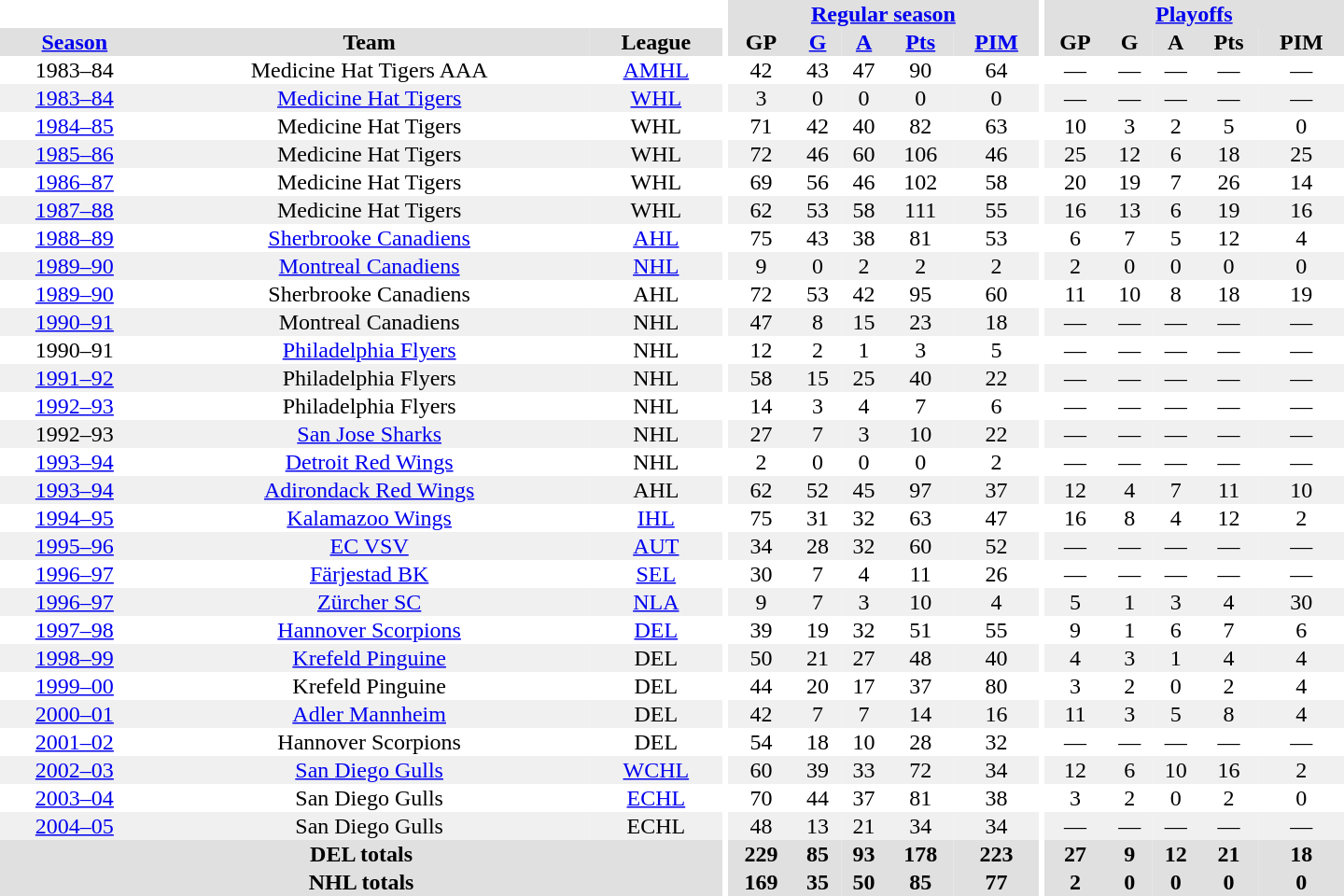<table border="0" cellpadding="1" cellspacing="0" style="text-align:center; width:60em">
<tr bgcolor="#e0e0e0">
<th colspan="3" bgcolor="#ffffff"></th>
<th rowspan="100" bgcolor="#ffffff"></th>
<th colspan="5"><a href='#'>Regular season</a></th>
<th rowspan="100" bgcolor="#ffffff"></th>
<th colspan="5"><a href='#'>Playoffs</a></th>
</tr>
<tr bgcolor="#e0e0e0">
<th><a href='#'>Season</a></th>
<th>Team</th>
<th>League</th>
<th>GP</th>
<th><a href='#'>G</a></th>
<th><a href='#'>A</a></th>
<th><a href='#'>Pts</a></th>
<th><a href='#'>PIM</a></th>
<th>GP</th>
<th>G</th>
<th>A</th>
<th>Pts</th>
<th>PIM</th>
</tr>
<tr>
<td>1983–84</td>
<td>Medicine Hat Tigers AAA</td>
<td><a href='#'>AMHL</a></td>
<td>42</td>
<td>43</td>
<td>47</td>
<td>90</td>
<td>64</td>
<td>—</td>
<td>—</td>
<td>—</td>
<td>—</td>
<td>—</td>
</tr>
<tr bgcolor="#f0f0f0">
<td><a href='#'>1983–84</a></td>
<td><a href='#'>Medicine Hat Tigers</a></td>
<td><a href='#'>WHL</a></td>
<td>3</td>
<td>0</td>
<td>0</td>
<td>0</td>
<td>0</td>
<td>—</td>
<td>—</td>
<td>—</td>
<td>—</td>
<td>—</td>
</tr>
<tr>
<td><a href='#'>1984–85</a></td>
<td>Medicine Hat Tigers</td>
<td>WHL</td>
<td>71</td>
<td>42</td>
<td>40</td>
<td>82</td>
<td>63</td>
<td>10</td>
<td>3</td>
<td>2</td>
<td>5</td>
<td>0</td>
</tr>
<tr bgcolor="#f0f0f0">
<td><a href='#'>1985–86</a></td>
<td>Medicine Hat Tigers</td>
<td>WHL</td>
<td>72</td>
<td>46</td>
<td>60</td>
<td>106</td>
<td>46</td>
<td>25</td>
<td>12</td>
<td>6</td>
<td>18</td>
<td>25</td>
</tr>
<tr>
<td><a href='#'>1986–87</a></td>
<td>Medicine Hat Tigers</td>
<td>WHL</td>
<td>69</td>
<td>56</td>
<td>46</td>
<td>102</td>
<td>58</td>
<td>20</td>
<td>19</td>
<td>7</td>
<td>26</td>
<td>14</td>
</tr>
<tr bgcolor="#f0f0f0">
<td><a href='#'>1987–88</a></td>
<td>Medicine Hat Tigers</td>
<td>WHL</td>
<td>62</td>
<td>53</td>
<td>58</td>
<td>111</td>
<td>55</td>
<td>16</td>
<td>13</td>
<td>6</td>
<td>19</td>
<td>16</td>
</tr>
<tr>
<td><a href='#'>1988–89</a></td>
<td><a href='#'>Sherbrooke Canadiens</a></td>
<td><a href='#'>AHL</a></td>
<td>75</td>
<td>43</td>
<td>38</td>
<td>81</td>
<td>53</td>
<td>6</td>
<td>7</td>
<td>5</td>
<td>12</td>
<td>4</td>
</tr>
<tr bgcolor="#f0f0f0">
<td><a href='#'>1989–90</a></td>
<td><a href='#'>Montreal Canadiens</a></td>
<td><a href='#'>NHL</a></td>
<td>9</td>
<td>0</td>
<td>2</td>
<td>2</td>
<td>2</td>
<td>2</td>
<td>0</td>
<td>0</td>
<td>0</td>
<td>0</td>
</tr>
<tr>
<td><a href='#'>1989–90</a></td>
<td>Sherbrooke Canadiens</td>
<td>AHL</td>
<td>72</td>
<td>53</td>
<td>42</td>
<td>95</td>
<td>60</td>
<td>11</td>
<td>10</td>
<td>8</td>
<td>18</td>
<td>19</td>
</tr>
<tr bgcolor="#f0f0f0">
<td><a href='#'>1990–91</a></td>
<td>Montreal Canadiens</td>
<td>NHL</td>
<td>47</td>
<td>8</td>
<td>15</td>
<td>23</td>
<td>18</td>
<td>—</td>
<td>—</td>
<td>—</td>
<td>—</td>
<td>—</td>
</tr>
<tr>
<td>1990–91</td>
<td><a href='#'>Philadelphia Flyers</a></td>
<td>NHL</td>
<td>12</td>
<td>2</td>
<td>1</td>
<td>3</td>
<td>5</td>
<td>—</td>
<td>—</td>
<td>—</td>
<td>—</td>
<td>—</td>
</tr>
<tr bgcolor="#f0f0f0">
<td><a href='#'>1991–92</a></td>
<td>Philadelphia Flyers</td>
<td>NHL</td>
<td>58</td>
<td>15</td>
<td>25</td>
<td>40</td>
<td>22</td>
<td>—</td>
<td>—</td>
<td>—</td>
<td>—</td>
<td>—</td>
</tr>
<tr>
<td><a href='#'>1992–93</a></td>
<td>Philadelphia Flyers</td>
<td>NHL</td>
<td>14</td>
<td>3</td>
<td>4</td>
<td>7</td>
<td>6</td>
<td>—</td>
<td>—</td>
<td>—</td>
<td>—</td>
<td>—</td>
</tr>
<tr bgcolor="#f0f0f0">
<td>1992–93</td>
<td><a href='#'>San Jose Sharks</a></td>
<td>NHL</td>
<td>27</td>
<td>7</td>
<td>3</td>
<td>10</td>
<td>22</td>
<td>—</td>
<td>—</td>
<td>—</td>
<td>—</td>
<td>—</td>
</tr>
<tr>
<td><a href='#'>1993–94</a></td>
<td><a href='#'>Detroit Red Wings</a></td>
<td>NHL</td>
<td>2</td>
<td>0</td>
<td>0</td>
<td>0</td>
<td>2</td>
<td>—</td>
<td>—</td>
<td>—</td>
<td>—</td>
<td>—</td>
</tr>
<tr bgcolor="#f0f0f0">
<td><a href='#'>1993–94</a></td>
<td><a href='#'>Adirondack Red Wings</a></td>
<td>AHL</td>
<td>62</td>
<td>52</td>
<td>45</td>
<td>97</td>
<td>37</td>
<td>12</td>
<td>4</td>
<td>7</td>
<td>11</td>
<td>10</td>
</tr>
<tr>
<td><a href='#'>1994–95</a></td>
<td><a href='#'>Kalamazoo Wings</a></td>
<td><a href='#'>IHL</a></td>
<td>75</td>
<td>31</td>
<td>32</td>
<td>63</td>
<td>47</td>
<td>16</td>
<td>8</td>
<td>4</td>
<td>12</td>
<td>2</td>
</tr>
<tr bgcolor="#f0f0f0">
<td><a href='#'>1995–96</a></td>
<td><a href='#'>EC VSV</a></td>
<td><a href='#'>AUT</a></td>
<td>34</td>
<td>28</td>
<td>32</td>
<td>60</td>
<td>52</td>
<td>—</td>
<td>—</td>
<td>—</td>
<td>—</td>
<td>—</td>
</tr>
<tr>
<td><a href='#'>1996–97</a></td>
<td><a href='#'>Färjestad BK</a></td>
<td><a href='#'>SEL</a></td>
<td>30</td>
<td>7</td>
<td>4</td>
<td>11</td>
<td>26</td>
<td>—</td>
<td>—</td>
<td>—</td>
<td>—</td>
<td>—</td>
</tr>
<tr bgcolor="#f0f0f0">
<td><a href='#'>1996–97</a></td>
<td><a href='#'>Zürcher SC</a></td>
<td><a href='#'>NLA</a></td>
<td>9</td>
<td>7</td>
<td>3</td>
<td>10</td>
<td>4</td>
<td>5</td>
<td>1</td>
<td>3</td>
<td>4</td>
<td>30</td>
</tr>
<tr>
<td><a href='#'>1997–98</a></td>
<td><a href='#'>Hannover Scorpions</a></td>
<td><a href='#'>DEL</a></td>
<td>39</td>
<td>19</td>
<td>32</td>
<td>51</td>
<td>55</td>
<td>9</td>
<td>1</td>
<td>6</td>
<td>7</td>
<td>6</td>
</tr>
<tr bgcolor="#f0f0f0">
<td><a href='#'>1998–99</a></td>
<td><a href='#'>Krefeld Pinguine</a></td>
<td>DEL</td>
<td>50</td>
<td>21</td>
<td>27</td>
<td>48</td>
<td>40</td>
<td>4</td>
<td>3</td>
<td>1</td>
<td>4</td>
<td>4</td>
</tr>
<tr>
<td><a href='#'>1999–00</a></td>
<td>Krefeld Pinguine</td>
<td>DEL</td>
<td>44</td>
<td>20</td>
<td>17</td>
<td>37</td>
<td>80</td>
<td>3</td>
<td>2</td>
<td>0</td>
<td>2</td>
<td>4</td>
</tr>
<tr bgcolor="#f0f0f0">
<td><a href='#'>2000–01</a></td>
<td><a href='#'>Adler Mannheim</a></td>
<td>DEL</td>
<td>42</td>
<td>7</td>
<td>7</td>
<td>14</td>
<td>16</td>
<td>11</td>
<td>3</td>
<td>5</td>
<td>8</td>
<td>4</td>
</tr>
<tr>
<td><a href='#'>2001–02</a></td>
<td>Hannover Scorpions</td>
<td>DEL</td>
<td>54</td>
<td>18</td>
<td>10</td>
<td>28</td>
<td>32</td>
<td>—</td>
<td>—</td>
<td>—</td>
<td>—</td>
<td>—</td>
</tr>
<tr bgcolor="#f0f0f0">
<td><a href='#'>2002–03</a></td>
<td><a href='#'>San Diego Gulls</a></td>
<td><a href='#'>WCHL</a></td>
<td>60</td>
<td>39</td>
<td>33</td>
<td>72</td>
<td>34</td>
<td>12</td>
<td>6</td>
<td>10</td>
<td>16</td>
<td>2</td>
</tr>
<tr>
<td><a href='#'>2003–04</a></td>
<td>San Diego Gulls</td>
<td><a href='#'>ECHL</a></td>
<td>70</td>
<td>44</td>
<td>37</td>
<td>81</td>
<td>38</td>
<td>3</td>
<td>2</td>
<td>0</td>
<td>2</td>
<td>0</td>
</tr>
<tr bgcolor="#f0f0f0">
<td><a href='#'>2004–05</a></td>
<td>San Diego Gulls</td>
<td>ECHL</td>
<td>48</td>
<td>13</td>
<td>21</td>
<td>34</td>
<td>34</td>
<td>—</td>
<td>—</td>
<td>—</td>
<td>—</td>
<td>—</td>
</tr>
<tr bgcolor="#e0e0e0">
<th colspan="3">DEL totals</th>
<th>229</th>
<th>85</th>
<th>93</th>
<th>178</th>
<th>223</th>
<th>27</th>
<th>9</th>
<th>12</th>
<th>21</th>
<th>18</th>
</tr>
<tr bgcolor="#e0e0e0">
<th colspan="3">NHL totals</th>
<th>169</th>
<th>35</th>
<th>50</th>
<th>85</th>
<th>77</th>
<th>2</th>
<th>0</th>
<th>0</th>
<th>0</th>
<th>0</th>
</tr>
</table>
